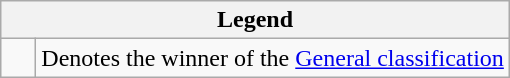<table class="wikitable">
<tr>
<th colspan=2>Legend</th>
</tr>
<tr>
<td>    </td>
<td>Denotes the winner of the <a href='#'>General classification</a></td>
</tr>
</table>
